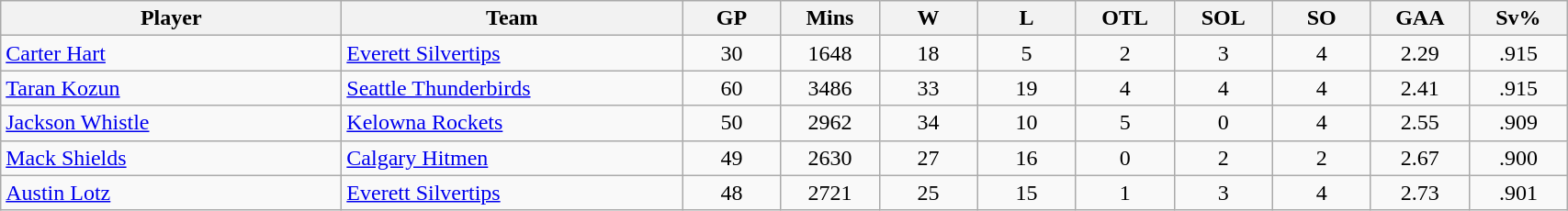<table class="wikitable sortable" style="text-align: center">
<tr>
<td class="unsortable" align=center bgcolor=#F2F2F2 style="width: 15em"><strong>Player</strong></td>
<th style="width: 15em">Team</th>
<th style="width:  4em">GP</th>
<th style="width:  4em">Mins</th>
<th style="width:  4em">W</th>
<th style="width:  4em">L</th>
<th style="width:  4em">OTL</th>
<th style="width:  4em">SOL</th>
<th style="width:  4em">SO</th>
<th style="width:  4em">GAA</th>
<th style="width:  4em">Sv%</th>
</tr>
<tr>
<td align=left><a href='#'>Carter Hart</a></td>
<td align=left><a href='#'>Everett Silvertips</a></td>
<td>30</td>
<td>1648</td>
<td>18</td>
<td>5</td>
<td>2</td>
<td>3</td>
<td>4</td>
<td>2.29</td>
<td>.915</td>
</tr>
<tr>
<td align=left><a href='#'>Taran Kozun</a></td>
<td align=left><a href='#'>Seattle Thunderbirds</a></td>
<td>60</td>
<td>3486</td>
<td>33</td>
<td>19</td>
<td>4</td>
<td>4</td>
<td>4</td>
<td>2.41</td>
<td>.915</td>
</tr>
<tr>
<td align=left><a href='#'>Jackson Whistle</a></td>
<td align=left><a href='#'>Kelowna Rockets</a></td>
<td>50</td>
<td>2962</td>
<td>34</td>
<td>10</td>
<td>5</td>
<td>0</td>
<td>4</td>
<td>2.55</td>
<td>.909</td>
</tr>
<tr>
<td align=left><a href='#'>Mack Shields</a></td>
<td align=left><a href='#'>Calgary Hitmen</a></td>
<td>49</td>
<td>2630</td>
<td>27</td>
<td>16</td>
<td>0</td>
<td>2</td>
<td>2</td>
<td>2.67</td>
<td>.900</td>
</tr>
<tr>
<td align=left><a href='#'>Austin Lotz</a></td>
<td align=left><a href='#'>Everett Silvertips</a></td>
<td>48</td>
<td>2721</td>
<td>25</td>
<td>15</td>
<td>1</td>
<td>3</td>
<td>4</td>
<td>2.73</td>
<td>.901</td>
</tr>
</table>
